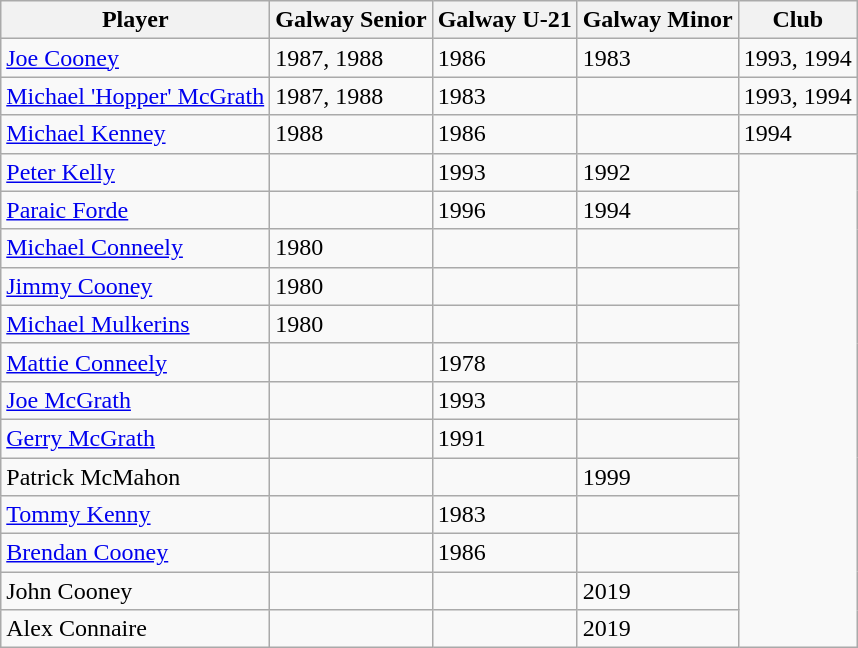<table class="wikitable">
<tr>
<th>Player</th>
<th>Galway Senior</th>
<th>Galway U-21</th>
<th>Galway Minor</th>
<th>Club</th>
</tr>
<tr>
<td><a href='#'>Joe Cooney</a></td>
<td>1987, 1988</td>
<td>1986</td>
<td>1983</td>
<td>1993, 1994</td>
</tr>
<tr>
<td><a href='#'>Michael 'Hopper' McGrath</a></td>
<td>1987, 1988</td>
<td>1983</td>
<td></td>
<td>1993, 1994</td>
</tr>
<tr>
<td><a href='#'>Michael Kenney</a></td>
<td>1988</td>
<td>1986</td>
<td></td>
<td>1994</td>
</tr>
<tr>
<td><a href='#'>Peter Kelly</a></td>
<td></td>
<td>1993</td>
<td>1992</td>
</tr>
<tr>
<td><a href='#'>Paraic Forde</a></td>
<td></td>
<td>1996</td>
<td>1994</td>
</tr>
<tr>
<td><a href='#'>Michael Conneely</a></td>
<td>1980</td>
<td></td>
<td></td>
</tr>
<tr>
<td><a href='#'>Jimmy Cooney</a></td>
<td>1980</td>
<td></td>
<td></td>
</tr>
<tr>
<td><a href='#'>Michael Mulkerins</a></td>
<td>1980</td>
<td></td>
<td></td>
</tr>
<tr>
<td><a href='#'>Mattie Conneely</a></td>
<td></td>
<td>1978</td>
<td></td>
</tr>
<tr>
<td><a href='#'>Joe McGrath</a></td>
<td></td>
<td>1993</td>
<td></td>
</tr>
<tr>
<td><a href='#'>Gerry McGrath</a></td>
<td></td>
<td>1991</td>
<td></td>
</tr>
<tr>
<td>Patrick McMahon</td>
<td></td>
<td></td>
<td>1999</td>
</tr>
<tr>
<td><a href='#'>Tommy Kenny</a></td>
<td></td>
<td>1983</td>
<td></td>
</tr>
<tr>
<td><a href='#'>Brendan Cooney</a></td>
<td></td>
<td>1986</td>
<td></td>
</tr>
<tr>
<td>John Cooney</td>
<td></td>
<td></td>
<td>2019</td>
</tr>
<tr>
<td>Alex Connaire</td>
<td></td>
<td></td>
<td>2019</td>
</tr>
</table>
